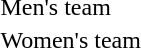<table>
<tr>
<td>Men's team<br></td>
<td valign="top"> <br></td>
<td valign="top"> <br></td>
<td valign="top"> <br></td>
</tr>
<tr>
<td>Women's team<br></td>
<td valign="top"> <br></td>
<td valign="top"> <br></td>
<td valign="top"> <br></td>
</tr>
</table>
